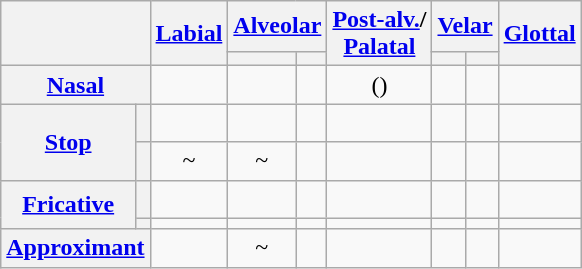<table class="wikitable" style="text-align: center">
<tr>
<th colspan="2" rowspan="2"></th>
<th rowspan="2"><a href='#'>Labial</a></th>
<th colspan="2"><a href='#'>Alveolar</a></th>
<th rowspan="2"><a href='#'>Post-alv.</a>/<br><a href='#'>Palatal</a></th>
<th colspan="2"><a href='#'>Velar</a></th>
<th rowspan="2"><a href='#'>Glottal</a></th>
</tr>
<tr>
<th></th>
<th></th>
<th></th>
<th></th>
</tr>
<tr>
<th colspan="2"><a href='#'>Nasal</a></th>
<td style="border-right: 0;"></td>
<td style="border-right: 0;"></td>
<td></td>
<td style="border-right: 0;">()<br></td>
<td></td>
<td></td>
<td></td>
</tr>
<tr>
<th rowspan="2"><a href='#'>Stop</a></th>
<th></th>
<td style="border-right: 0;"></td>
<td style="border-right: 0;"></td>
<td><br></td>
<td><br></td>
<td></td>
<td><br></td>
<td style="border-right: 0;"><br></td>
</tr>
<tr>
<th></th>
<td> ~ <br></td>
<td> ~ <br></td>
<td></td>
<td><br></td>
<td></td>
<td></td>
<td></td>
</tr>
<tr>
<th rowspan="2"><a href='#'>Fricative</a></th>
<th></th>
<td></td>
<td style="border-right: 0;"></td>
<td style="border-right: 0;"></td>
<td><br></td>
<td></td>
<td></td>
<td></td>
</tr>
<tr>
<th></th>
<td></td>
<td></td>
<td></td>
<td></td>
<td></td>
<td></td>
<td></td>
</tr>
<tr>
<th colspan="2"><a href='#'>Approximant</a></th>
<td></td>
<td> ~ <br></td>
<td></td>
<td style="border-right: 0;"><br></td>
<td></td>
<td></td>
<td style="border-right: 0;"></td>
</tr>
</table>
